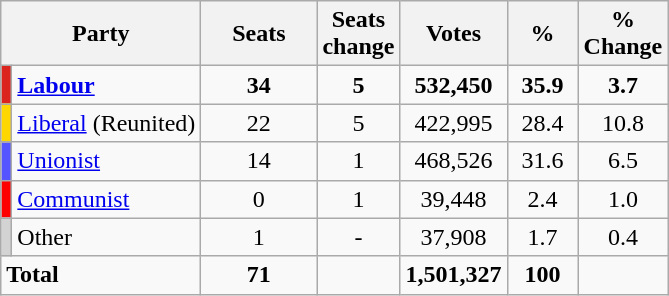<table class="wikitable sortable">
<tr>
<th style="width:100px" colspan=2>Party</th>
<th style="width:70px;">Seats</th>
<th style="width:40px;">Seats change</th>
<th style="width:40px;">Votes</th>
<th style="width:40px;">%</th>
<th style="width:40px;">% Change</th>
</tr>
<tr>
<td bgcolor="#DC241f"></td>
<td><strong><a href='#'>Labour</a></strong></td>
<td align=center><strong>34</strong></td>
<td align=center> <strong>5</strong></td>
<td align=center><strong>532,450</strong></td>
<td align=center><strong>35.9</strong></td>
<td align=center> <strong>3.7</strong></td>
</tr>
<tr>
<td bgcolor="#FFD700"></td>
<td><a href='#'>Liberal</a> (Reunited)</td>
<td align=center>22</td>
<td align=center> 5</td>
<td align=center>422,995</td>
<td align=center>28.4</td>
<td align=center> 10.8</td>
</tr>
<tr>
<td bgcolor="#5555FF"></td>
<td><a href='#'>Unionist</a></td>
<td align=center>14</td>
<td align=center> 1</td>
<td align=center>468,526</td>
<td align=center>31.6</td>
<td align=center> 6.5</td>
</tr>
<tr>
<td bgcolor="#FF0000"></td>
<td><a href='#'>Communist</a></td>
<td align=center>0</td>
<td align=center> 1</td>
<td align=center>39,448</td>
<td align=center>2.4</td>
<td align=center> 1.0</td>
</tr>
<tr>
<td bgcolor="#D3D3D3"></td>
<td>Other</td>
<td align="center">1</td>
<td align="center">-</td>
<td align="center">37,908</td>
<td align="center">1.7</td>
<td align="center"> 0.4</td>
</tr>
<tr>
<td colspan=2><strong>Total</strong></td>
<td align=center><strong>71</strong></td>
<td align=center></td>
<td align=center><strong>1,501,327</strong></td>
<td align=center><strong>100</strong></td>
<td align=center></td>
</tr>
</table>
